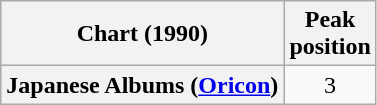<table class="wikitable plainrowheaders" style="text-align:center">
<tr>
<th scope="col">Chart (1990)</th>
<th scope="col">Peak<br> position</th>
</tr>
<tr>
<th scope="row">Japanese Albums (<a href='#'>Oricon</a>)</th>
<td>3</td>
</tr>
</table>
